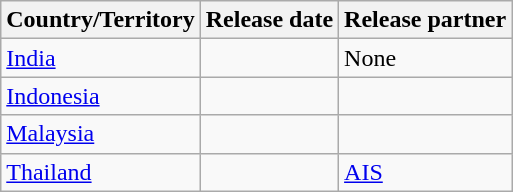<table class="wikitable sortable plainrowheaders">
<tr>
<th scope="col">Country/Territory</th>
<th scope="col">Release date</th>
<th scope="col">Release partner</th>
</tr>
<tr>
<td><a href='#'>India</a></td>
<td scope="row"></td>
<td>None</td>
</tr>
<tr>
<td><a href='#'>Indonesia</a></td>
<td scope="row"></td>
<td></td>
</tr>
<tr>
<td><a href='#'>Malaysia</a></td>
<td scope="row"></td>
<td></td>
</tr>
<tr>
<td><a href='#'>Thailand</a></td>
<td scope="row"></td>
<td><a href='#'>AIS</a></td>
</tr>
</table>
